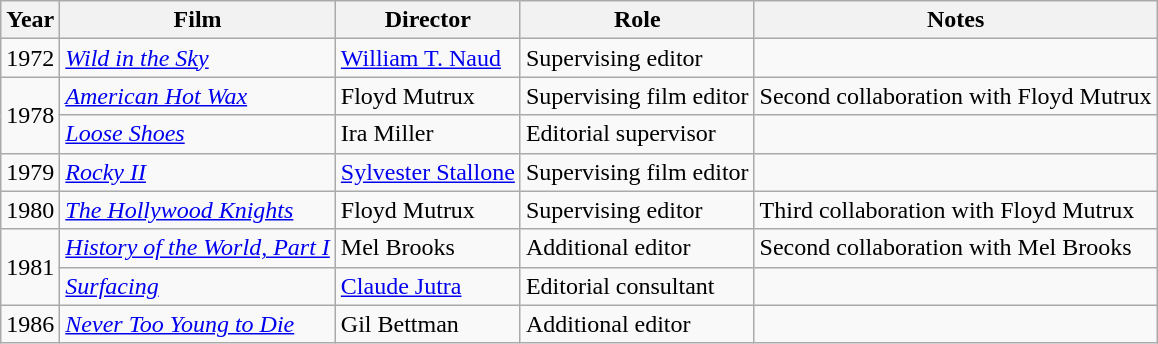<table class="wikitable">
<tr>
<th>Year</th>
<th>Film</th>
<th>Director</th>
<th>Role</th>
<th>Notes</th>
</tr>
<tr>
<td>1972</td>
<td><em><a href='#'>Wild in the Sky</a></em></td>
<td><a href='#'>William T. Naud</a></td>
<td>Supervising editor</td>
<td></td>
</tr>
<tr>
<td rowspan=2>1978</td>
<td><em><a href='#'>American Hot Wax</a></em></td>
<td>Floyd Mutrux</td>
<td>Supervising film editor</td>
<td>Second collaboration with Floyd Mutrux</td>
</tr>
<tr>
<td><em><a href='#'>Loose Shoes</a></em></td>
<td>Ira Miller</td>
<td>Editorial supervisor</td>
<td></td>
</tr>
<tr>
<td>1979</td>
<td><em><a href='#'>Rocky II</a></em></td>
<td><a href='#'>Sylvester Stallone</a></td>
<td>Supervising film editor</td>
<td></td>
</tr>
<tr>
<td>1980</td>
<td><em><a href='#'>The Hollywood Knights</a></em></td>
<td>Floyd Mutrux</td>
<td>Supervising editor</td>
<td>Third collaboration with Floyd Mutrux</td>
</tr>
<tr>
<td rowspan=2>1981</td>
<td><em><a href='#'>History of the World, Part I</a></em></td>
<td>Mel Brooks</td>
<td>Additional editor</td>
<td>Second collaboration with Mel Brooks</td>
</tr>
<tr>
<td><em><a href='#'>Surfacing</a></em></td>
<td><a href='#'>Claude Jutra</a></td>
<td>Editorial consultant</td>
<td></td>
</tr>
<tr>
<td>1986</td>
<td><em><a href='#'>Never Too Young to Die</a></em></td>
<td>Gil Bettman</td>
<td>Additional editor</td>
<td></td>
</tr>
</table>
